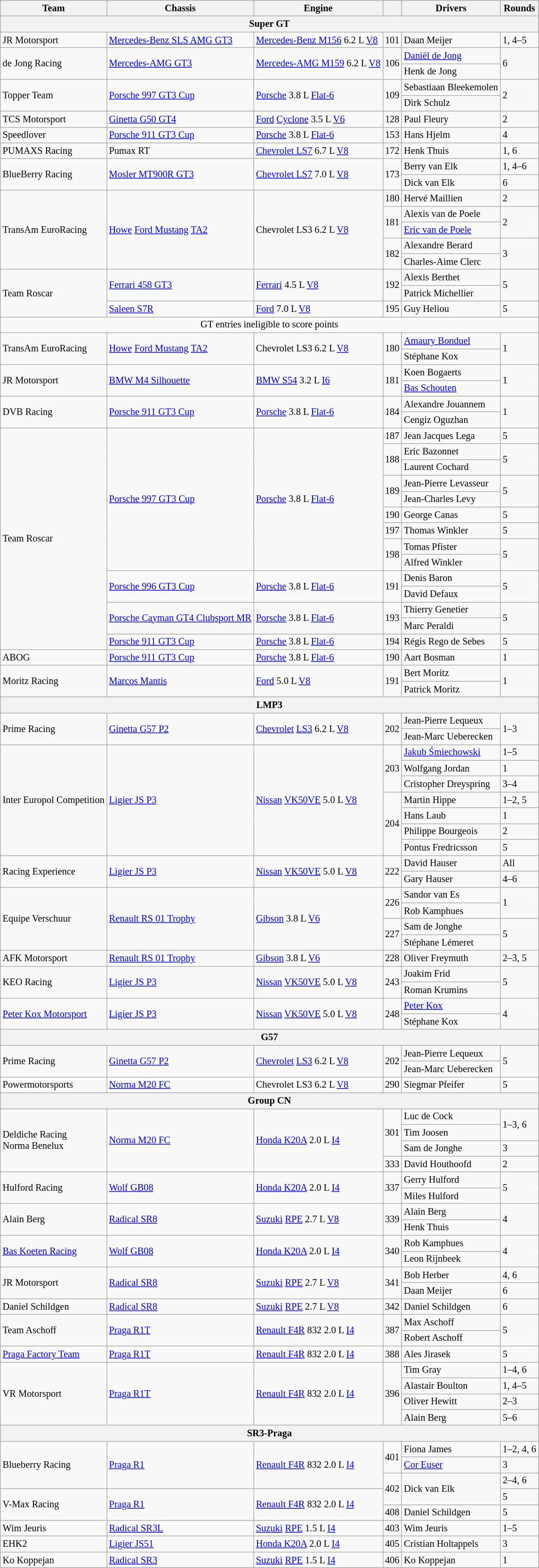<table class="wikitable" style="font-size: 85%;">
<tr>
<th>Team</th>
<th>Chassis</th>
<th>Engine</th>
<th></th>
<th>Drivers</th>
<th>Rounds</th>
</tr>
<tr>
<th colspan=6>Super GT</th>
</tr>
<tr>
<td> JR Motorsport</td>
<td><a href='#'>Mercedes-Benz SLS AMG GT3</a></td>
<td><a href='#'>Mercedes-Benz M156</a> 6.2 L <a href='#'>V8</a></td>
<td>101</td>
<td> Daan Meijer</td>
<td>1, 4–5</td>
</tr>
<tr>
<td rowspan=2> de Jong Racing</td>
<td rowspan=2><a href='#'>Mercedes-AMG GT3</a></td>
<td rowspan=2><a href='#'>Mercedes-AMG M159</a> 6.2 L <a href='#'>V8</a></td>
<td rowspan=2>106</td>
<td> <a href='#'>Daniël de Jong</a></td>
<td rowspan=2>6</td>
</tr>
<tr>
<td> Henk de Jong</td>
</tr>
<tr>
<td rowspan=2> Topper Team</td>
<td rowspan=2><a href='#'>Porsche 997 GT3 Cup</a></td>
<td rowspan=2><a href='#'>Porsche</a> 3.8 L <a href='#'>Flat-6</a></td>
<td rowspan=2>109</td>
<td> Sebastiaan Bleekemolen</td>
<td rowspan=2>2</td>
</tr>
<tr>
<td> Dirk Schulz</td>
</tr>
<tr>
<td> TCS Motorsport</td>
<td><a href='#'>Ginetta G50 GT4</a></td>
<td><a href='#'>Ford</a> <a href='#'>Cyclone</a> 3.5 L <a href='#'>V6</a></td>
<td>128</td>
<td> Paul Fleury</td>
<td>2</td>
</tr>
<tr>
<td> Speedlover</td>
<td><a href='#'>Porsche 911 GT3 Cup</a></td>
<td><a href='#'>Porsche</a> 3.8 L <a href='#'>Flat-6</a></td>
<td>153</td>
<td> Hans Hjelm</td>
<td>4</td>
</tr>
<tr>
<td> PUMAXS Racing</td>
<td>Pumax RT</td>
<td><a href='#'>Chevrolet LS7</a> 6.7 L <a href='#'>V8</a></td>
<td>172</td>
<td> Henk Thuis</td>
<td>1, 6</td>
</tr>
<tr>
<td rowspan=2> BlueBerry Racing</td>
<td rowspan=2><a href='#'>Mosler MT900R GT3</a></td>
<td rowspan=2><a href='#'>Chevrolet LS7</a> 7.0 L <a href='#'>V8</a></td>
<td rowspan=2>173</td>
<td> Berry van Elk</td>
<td>1, 4–6</td>
</tr>
<tr>
<td> Dick van Elk</td>
<td>6</td>
</tr>
<tr>
<td rowspan=5> TransAm EuroRacing</td>
<td rowspan=5><a href='#'>Howe</a> <a href='#'>Ford Mustang</a> <a href='#'>TA2</a></td>
<td rowspan=5>Chevrolet LS3 6.2 L <a href='#'>V8</a></td>
<td>180</td>
<td> Hervé Maillien</td>
<td>2</td>
</tr>
<tr>
<td rowspan=2>181</td>
<td> Alexis van de Poele</td>
<td rowspan=2>2</td>
</tr>
<tr>
<td> <a href='#'>Eric van de Poele</a></td>
</tr>
<tr>
<td rowspan=2>182</td>
<td> Alexandre Berard</td>
<td rowspan=2>3</td>
</tr>
<tr>
<td> Charles-Aime Clerc</td>
</tr>
<tr>
<td rowspan=3> Team Roscar</td>
<td rowspan=2><a href='#'>Ferrari 458 GT3</a></td>
<td rowspan=2><a href='#'>Ferrari</a> 4.5 L <a href='#'>V8</a></td>
<td rowspan=2>192</td>
<td> Alexis Berthet</td>
<td rowspan=2>5</td>
</tr>
<tr>
<td> Patrick Michellier</td>
</tr>
<tr>
<td><a href='#'>Saleen S7R</a></td>
<td><a href='#'>Ford</a> 7.0 L <a href='#'>V8</a></td>
<td>195</td>
<td> Guy Heliou</td>
<td>5</td>
</tr>
<tr>
<td colspan=6 align=center>GT entries ineligible to score points</td>
</tr>
<tr>
<td rowspan=2> TransAm EuroRacing</td>
<td rowspan=2><a href='#'>Howe</a> <a href='#'>Ford Mustang</a> <a href='#'>TA2</a></td>
<td rowspan=2>Chevrolet LS3 6.2 L <a href='#'>V8</a></td>
<td rowspan=2>180</td>
<td> <a href='#'>Amaury Bonduel</a></td>
<td rowspan=2>1</td>
</tr>
<tr>
<td> Stéphane Kox</td>
</tr>
<tr>
<td rowspan=2> JR Motorsport</td>
<td rowspan=2><a href='#'>BMW M4 Silhouette</a></td>
<td rowspan=2><a href='#'>BMW S54</a> 3.2 L <a href='#'>I6</a></td>
<td rowspan=2>181</td>
<td> Koen Bogaerts</td>
<td rowspan=2>1</td>
</tr>
<tr>
<td> <a href='#'>Bas Schouten</a></td>
</tr>
<tr>
<td rowspan=2> DVB Racing</td>
<td rowspan=2><a href='#'>Porsche 911 GT3 Cup</a></td>
<td rowspan=2><a href='#'>Porsche</a> 3.8 L <a href='#'>Flat-6</a></td>
<td rowspan=2>184</td>
<td> Alexandre Jouannem</td>
<td rowspan=2>1</td>
</tr>
<tr>
<td> Cengiz Oguzhan</td>
</tr>
<tr>
<td rowspan=14> Team Roscar</td>
<td rowspan=9><a href='#'>Porsche 997 GT3 Cup</a></td>
<td rowspan=9><a href='#'>Porsche</a> 3.8 L <a href='#'>Flat-6</a></td>
<td>187</td>
<td> Jean Jacques Lega</td>
<td>5</td>
</tr>
<tr>
<td rowspan=2>188</td>
<td> Eric Bazonnet</td>
<td rowspan=2>5</td>
</tr>
<tr>
<td> Laurent Cochard</td>
</tr>
<tr>
<td rowspan=2>189</td>
<td> Jean-Pierre Levasseur</td>
<td rowspan=2>5</td>
</tr>
<tr>
<td> Jean-Charles Levy</td>
</tr>
<tr>
<td>190</td>
<td> George Canas</td>
<td>5</td>
</tr>
<tr>
<td>197</td>
<td> Thomas Winkler</td>
<td>5</td>
</tr>
<tr>
<td rowspan=2>198</td>
<td> Tomas Pfister</td>
<td rowspan=2>5</td>
</tr>
<tr>
<td> Alfred Winkler</td>
</tr>
<tr>
<td rowspan=2><a href='#'>Porsche 996 GT3 Cup</a></td>
<td rowspan=2><a href='#'>Porsche</a> 3.8 L <a href='#'>Flat-6</a></td>
<td rowspan=2>191</td>
<td> Denis Baron</td>
<td rowspan=2>5</td>
</tr>
<tr>
<td> David Defaux</td>
</tr>
<tr>
<td rowspan=2><a href='#'>Porsche Cayman GT4 Clubsport MR</a></td>
<td rowspan=2><a href='#'>Porsche</a> 3.8 L <a href='#'>Flat-6</a></td>
<td rowspan=2>193</td>
<td> Thierry Genetier</td>
<td rowspan=2>5</td>
</tr>
<tr>
<td> Marc Peraldi</td>
</tr>
<tr>
<td><a href='#'>Porsche 911 GT3 Cup</a></td>
<td><a href='#'>Porsche</a> 3.8 L <a href='#'>Flat-6</a></td>
<td>194</td>
<td> Régis Rego de Sebes</td>
<td>5</td>
</tr>
<tr>
<td> ABOG</td>
<td><a href='#'>Porsche 911 GT3 Cup</a></td>
<td><a href='#'>Porsche</a> 3.8 L <a href='#'>Flat-6</a></td>
<td>190</td>
<td> Aart Bosman</td>
<td>1</td>
</tr>
<tr>
<td rowspan=2> Moritz Racing</td>
<td rowspan=2><a href='#'>Marcos Mantis</a></td>
<td rowspan=2><a href='#'>Ford</a> 5.0 L <a href='#'>V8</a></td>
<td rowspan=2>191</td>
<td> Bert Moritz</td>
<td rowspan=2>1</td>
</tr>
<tr>
<td> Patrick Moritz</td>
</tr>
<tr>
<th colspan=6>LMP3</th>
</tr>
<tr>
<td rowspan=2> Prime Racing</td>
<td rowspan=2><a href='#'>Ginetta G57 P2</a></td>
<td rowspan=2><a href='#'>Chevrolet</a> <a href='#'>LS3</a> 6.2 L <a href='#'>V8</a></td>
<td rowspan=2>202</td>
<td> Jean-Pierre Lequeux</td>
<td rowspan=2>1–3</td>
</tr>
<tr>
<td> Jean-Marc Ueberecken</td>
</tr>
<tr>
<td rowspan=7> Inter Europol Competition</td>
<td rowspan=7><a href='#'>Ligier JS P3</a></td>
<td rowspan=7><a href='#'>Nissan</a> <a href='#'>VK50VE</a> 5.0 L <a href='#'>V8</a></td>
<td rowspan=3>203</td>
<td> <a href='#'>Jakub Śmiechowski</a></td>
<td>1–5</td>
</tr>
<tr>
<td> Wolfgang Jordan</td>
<td>1</td>
</tr>
<tr>
<td> Cristopher Dreyspring</td>
<td>3–4</td>
</tr>
<tr>
<td rowspan=4>204</td>
<td> Martin Hippe</td>
<td>1–2, 5</td>
</tr>
<tr>
<td> Hans Laub</td>
<td>1</td>
</tr>
<tr>
<td> Philippe Bourgeois</td>
<td>2</td>
</tr>
<tr>
<td> Pontus Fredricsson</td>
<td>5</td>
</tr>
<tr>
<td rowspan=2> Racing Experience</td>
<td rowspan=2><a href='#'>Ligier JS P3</a></td>
<td rowspan=2><a href='#'>Nissan</a> <a href='#'>VK50VE</a> 5.0 L <a href='#'>V8</a></td>
<td rowspan=2>222</td>
<td> David Hauser</td>
<td>All</td>
</tr>
<tr>
<td> Gary Hauser</td>
<td>4–6</td>
</tr>
<tr>
<td rowspan=4> Equipe Verschuur</td>
<td rowspan=4><a href='#'>Renault RS 01 Trophy</a></td>
<td rowspan=4><a href='#'>Gibson</a> 3.8 L <a href='#'>V6</a></td>
<td rowspan=2>226</td>
<td> Sandor van Es</td>
<td rowspan=2>1</td>
</tr>
<tr>
<td> Rob Kamphues</td>
</tr>
<tr>
<td rowspan=2>227</td>
<td> Sam de Jonghe</td>
<td rowspan=2>5</td>
</tr>
<tr>
<td> Stéphane Lémeret</td>
</tr>
<tr>
<td> AFK Motorsport</td>
<td><a href='#'>Renault RS 01 Trophy</a></td>
<td><a href='#'>Gibson</a> 3.8 L <a href='#'>V6</a></td>
<td>228</td>
<td> Oliver Freymuth</td>
<td>2–3, 5</td>
</tr>
<tr>
<td rowspan=2> KEO Racing</td>
<td rowspan=2><a href='#'>Ligier JS P3</a></td>
<td rowspan=2><a href='#'>Nissan</a> <a href='#'>VK50VE</a> 5.0 L <a href='#'>V8</a></td>
<td rowspan=2>243</td>
<td> Joakim Frid</td>
<td rowspan=2>5</td>
</tr>
<tr>
<td> Roman Krumins</td>
</tr>
<tr>
<td rowspan=2> <a href='#'>Peter Kox Motorsport</a></td>
<td rowspan=2><a href='#'>Ligier JS P3</a></td>
<td rowspan=2><a href='#'>Nissan</a> <a href='#'>VK50VE</a> 5.0 L <a href='#'>V8</a></td>
<td rowspan=2>248</td>
<td> <a href='#'>Peter Kox</a></td>
<td rowspan=2>4</td>
</tr>
<tr>
<td> Stéphane Kox</td>
</tr>
<tr>
<th colspan=6>G57</th>
</tr>
<tr>
<td rowspan=2> Prime Racing</td>
<td rowspan=2><a href='#'>Ginetta G57 P2</a></td>
<td rowspan=2><a href='#'>Chevrolet</a> <a href='#'>LS3</a> 6.2 L <a href='#'>V8</a></td>
<td rowspan=2>202</td>
<td> Jean-Pierre Lequeux</td>
<td rowspan=2>5</td>
</tr>
<tr>
<td> Jean-Marc Ueberecken</td>
</tr>
<tr>
<td> Powermotorsports</td>
<td><a href='#'>Norma M20 FC</a></td>
<td>Chevrolet LS3 6.2 L <a href='#'>V8</a></td>
<td>290</td>
<td> Siegmar Pfeifer</td>
<td>5</td>
</tr>
<tr>
<th colspan=6>Group CN</th>
</tr>
<tr>
<td rowspan=4> Deldiche Racing<br> Norma Benelux</td>
<td rowspan=4><a href='#'>Norma M20 FC</a></td>
<td rowspan=4><a href='#'>Honda K20A</a> 2.0 L <a href='#'>I4</a></td>
<td rowspan=3>301</td>
<td> Luc de Cock</td>
<td rowspan=2>1–3, 6</td>
</tr>
<tr>
<td> Tim Joosen</td>
</tr>
<tr>
<td> Sam de Jonghe</td>
<td>3</td>
</tr>
<tr>
<td>333</td>
<td> David Houthoofd</td>
<td>2</td>
</tr>
<tr>
<td rowspan=2> Hulford Racing</td>
<td rowspan=2><a href='#'>Wolf GB08</a></td>
<td rowspan=2><a href='#'>Honda K20A</a> 2.0 L <a href='#'>I4</a></td>
<td rowspan=2>337</td>
<td> Gerry Hulford</td>
<td rowspan=2>5</td>
</tr>
<tr>
<td> Miles Hulford</td>
</tr>
<tr>
<td rowspan=2> Alain Berg</td>
<td rowspan=2><a href='#'>Radical SR8</a></td>
<td rowspan=2><a href='#'>Suzuki</a> <a href='#'>RPE</a> 2.7 L <a href='#'>V8</a></td>
<td rowspan=2>339</td>
<td> Alain Berg</td>
<td rowspan=2>4</td>
</tr>
<tr>
<td> Henk Thuis</td>
</tr>
<tr>
<td rowspan=2> <a href='#'>Bas Koeten Racing</a></td>
<td rowspan=2><a href='#'>Wolf GB08</a></td>
<td rowspan=2><a href='#'>Honda K20A</a> 2.0 L <a href='#'>I4</a></td>
<td rowspan=2>340</td>
<td> Rob Kamphues</td>
<td rowspan=2>4</td>
</tr>
<tr>
<td> Leon Rijnbeek</td>
</tr>
<tr>
<td rowspan=2> JR Motorsport</td>
<td rowspan=2><a href='#'>Radical SR8</a></td>
<td rowspan=2><a href='#'>Suzuki</a> <a href='#'>RPE</a> 2.7 L <a href='#'>V8</a></td>
<td rowspan=2>341</td>
<td> Bob Herber</td>
<td>4, 6</td>
</tr>
<tr>
<td> Daan Meijer</td>
<td>6</td>
</tr>
<tr>
<td> Daniel Schildgen</td>
<td><a href='#'>Radical SR8</a></td>
<td><a href='#'>Suzuki</a> <a href='#'>RPE</a> 2.7 L <a href='#'>V8</a></td>
<td>342</td>
<td> Daniel Schildgen</td>
<td>6</td>
</tr>
<tr>
<td rowspan=2> Team Aschoff</td>
<td rowspan=2><a href='#'>Praga R1T</a></td>
<td rowspan=2><a href='#'>Renault F4R</a> 832 2.0 L <a href='#'>I4</a></td>
<td rowspan=2>387</td>
<td> Max Aschoff</td>
<td rowspan=2>5</td>
</tr>
<tr>
<td> Robert Aschoff</td>
</tr>
<tr>
<td> <a href='#'>Praga Factory Team</a></td>
<td><a href='#'>Praga R1T</a></td>
<td><a href='#'>Renault F4R</a> 832 2.0 L <a href='#'>I4</a></td>
<td>388</td>
<td> Ales Jirasek</td>
<td>5</td>
</tr>
<tr>
<td rowspan=4> VR Motorsport</td>
<td rowspan=4><a href='#'>Praga R1T</a></td>
<td rowspan=4><a href='#'>Renault F4R</a> 832 2.0 L <a href='#'>I4</a></td>
<td rowspan=4>396</td>
<td> Tim Gray</td>
<td>1–4, 6</td>
</tr>
<tr>
<td> Alastair Boulton</td>
<td>1, 4–5</td>
</tr>
<tr>
<td> Oliver Hewitt</td>
<td>2–3</td>
</tr>
<tr>
<td> Alain Berg</td>
<td>5–6</td>
</tr>
<tr>
<th colspan=6>SR3-Praga</th>
</tr>
<tr>
<td rowspan=3> Blueberry Racing</td>
<td rowspan=3><a href='#'>Praga R1</a></td>
<td rowspan=3><a href='#'>Renault F4R</a> 832 2.0 L <a href='#'>I4</a></td>
<td rowspan=2>401</td>
<td> Fiona James</td>
<td>1–2, 4, 6</td>
</tr>
<tr>
<td> <a href='#'>Cor Euser</a></td>
<td>3</td>
</tr>
<tr>
<td rowspan=2>402</td>
<td rowspan=2> Dick van Elk</td>
<td>2–4, 6</td>
</tr>
<tr>
<td rowspan=2> V-Max Racing</td>
<td rowspan=2><a href='#'>Praga R1</a></td>
<td rowspan=2><a href='#'>Renault F4R</a> 832 2.0 L <a href='#'>I4</a></td>
<td>5</td>
</tr>
<tr>
<td>408</td>
<td> Daniel Schildgen</td>
<td>5</td>
</tr>
<tr>
<td> Wim Jeuris</td>
<td><a href='#'>Radical SR3L</a></td>
<td><a href='#'>Suzuki</a> <a href='#'>RPE</a> 1.5 L <a href='#'>I4</a></td>
<td>403</td>
<td> Wim Jeuris</td>
<td>1–5</td>
</tr>
<tr>
<td> EHK2</td>
<td><a href='#'>Ligier JS51</a></td>
<td><a href='#'>Honda K20A</a> 2.0 L <a href='#'>I4</a></td>
<td>405</td>
<td> Cristian Holtappels</td>
<td>3</td>
</tr>
<tr>
<td> Ko Koppejan</td>
<td><a href='#'>Radical SR3</a></td>
<td><a href='#'>Suzuki</a> <a href='#'>RPE</a> 1.5 L <a href='#'>I4</a></td>
<td>406</td>
<td> Ko Koppejan</td>
<td>1</td>
</tr>
</table>
